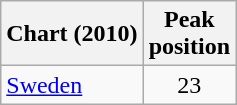<table class="wikitable">
<tr>
<th>Chart (2010)</th>
<th>Peak<br>position</th>
</tr>
<tr>
<td><a href='#'>Sweden</a></td>
<td align="center">23</td>
</tr>
</table>
